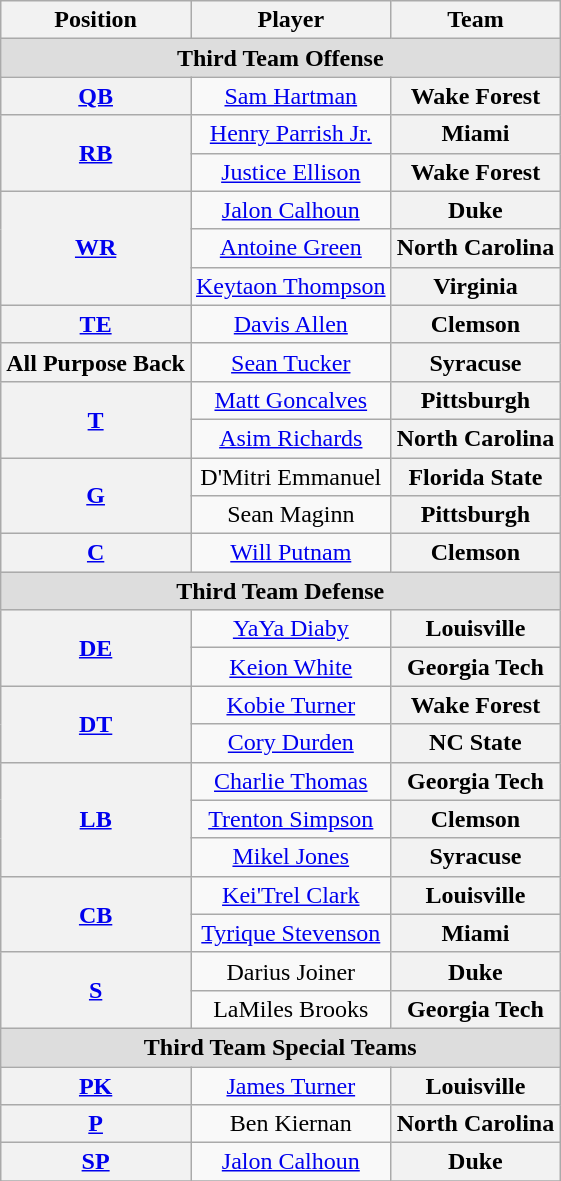<table class="wikitable">
<tr>
<th>Position</th>
<th>Player</th>
<th>Team</th>
</tr>
<tr>
<td colspan="4" style="text-align:center; background:#ddd;"><strong>Third Team Offense</strong></td>
</tr>
<tr style="text-align:center;">
<th rowspan="1"><a href='#'>QB</a></th>
<td><a href='#'>Sam Hartman</a></td>
<th style=>Wake Forest</th>
</tr>
<tr style="text-align:center;">
<th rowspan="2"><a href='#'>RB</a></th>
<td><a href='#'>Henry Parrish Jr.</a></td>
<th style=>Miami</th>
</tr>
<tr style="text-align:center;">
<td><a href='#'>Justice Ellison</a></td>
<th style=>Wake Forest</th>
</tr>
<tr style="text-align:center;">
<th rowspan="3"><a href='#'>WR</a></th>
<td><a href='#'>Jalon Calhoun</a></td>
<th style=>Duke</th>
</tr>
<tr style="text-align:center;">
<td><a href='#'>Antoine Green</a></td>
<th style=>North Carolina</th>
</tr>
<tr style="text-align:center;">
<td><a href='#'>Keytaon Thompson</a></td>
<th style=>Virginia</th>
</tr>
<tr style="text-align:center;">
<th rowspan="1"><a href='#'>TE</a></th>
<td><a href='#'>Davis Allen</a></td>
<th style=>Clemson</th>
</tr>
<tr style="text-align:center;">
<th rowspan="1">All Purpose Back</th>
<td><a href='#'>Sean Tucker</a></td>
<th style=>Syracuse</th>
</tr>
<tr style="text-align:center;">
<th rowspan="2"><a href='#'>T</a></th>
<td><a href='#'>Matt Goncalves</a></td>
<th style=>Pittsburgh</th>
</tr>
<tr style="text-align:center;">
<td><a href='#'>Asim Richards</a></td>
<th style=>North Carolina</th>
</tr>
<tr style="text-align:center;">
<th rowspan="2"><a href='#'>G</a></th>
<td>D'Mitri Emmanuel</td>
<th style=>Florida State</th>
</tr>
<tr style="text-align:center;">
<td>Sean Maginn</td>
<th style=>Pittsburgh</th>
</tr>
<tr style="text-align:center;">
<th rowspan="1"><a href='#'>C</a></th>
<td><a href='#'>Will Putnam</a></td>
<th style=>Clemson</th>
</tr>
<tr style="text-align:center;">
<td colspan="4" style="text-align:center; background:#ddd;"><strong>Third Team Defense</strong></td>
</tr>
<tr style="text-align:center;">
<th rowspan="2"><a href='#'>DE</a></th>
<td><a href='#'>YaYa Diaby</a></td>
<th style=>Louisville</th>
</tr>
<tr style="text-align:center;">
<td><a href='#'>Keion White</a></td>
<th style=>Georgia Tech</th>
</tr>
<tr style="text-align:center;">
<th rowspan="2"><a href='#'>DT</a></th>
<td><a href='#'>Kobie Turner</a></td>
<th style=>Wake Forest</th>
</tr>
<tr style="text-align:center;">
<td><a href='#'>Cory Durden</a></td>
<th style=>NC State</th>
</tr>
<tr style="text-align:center;">
<th rowspan="3"><a href='#'>LB</a></th>
<td><a href='#'>Charlie Thomas</a></td>
<th style=>Georgia Tech</th>
</tr>
<tr style="text-align:center;">
<td><a href='#'>Trenton Simpson</a></td>
<th style=>Clemson</th>
</tr>
<tr style="text-align:center;">
<td><a href='#'>Mikel Jones</a></td>
<th style=>Syracuse</th>
</tr>
<tr style="text-align:center;">
<th rowspan="2"><a href='#'>CB</a></th>
<td><a href='#'>Kei'Trel Clark</a></td>
<th style=>Louisville</th>
</tr>
<tr style="text-align:center;">
<td><a href='#'>Tyrique Stevenson</a></td>
<th style=>Miami</th>
</tr>
<tr style="text-align:center;">
<th rowspan="2"><a href='#'>S</a></th>
<td>Darius Joiner</td>
<th style=>Duke</th>
</tr>
<tr style="text-align:center;">
<td>LaMiles Brooks</td>
<th style=>Georgia Tech</th>
</tr>
<tr>
<td colspan="4" style="text-align:center; background:#ddd;"><strong>Third Team Special Teams</strong></td>
</tr>
<tr style="text-align:center;">
<th rowspan="1"><a href='#'>PK</a></th>
<td><a href='#'>James Turner</a></td>
<th style=>Louisville</th>
</tr>
<tr style="text-align:center;">
<th rowspan="1"><a href='#'>P</a></th>
<td>Ben Kiernan</td>
<th style=>North Carolina</th>
</tr>
<tr style="text-align:center;">
<th rowspan="1"><a href='#'>SP</a></th>
<td><a href='#'>Jalon Calhoun</a></td>
<th style=>Duke</th>
</tr>
<tr>
</tr>
</table>
